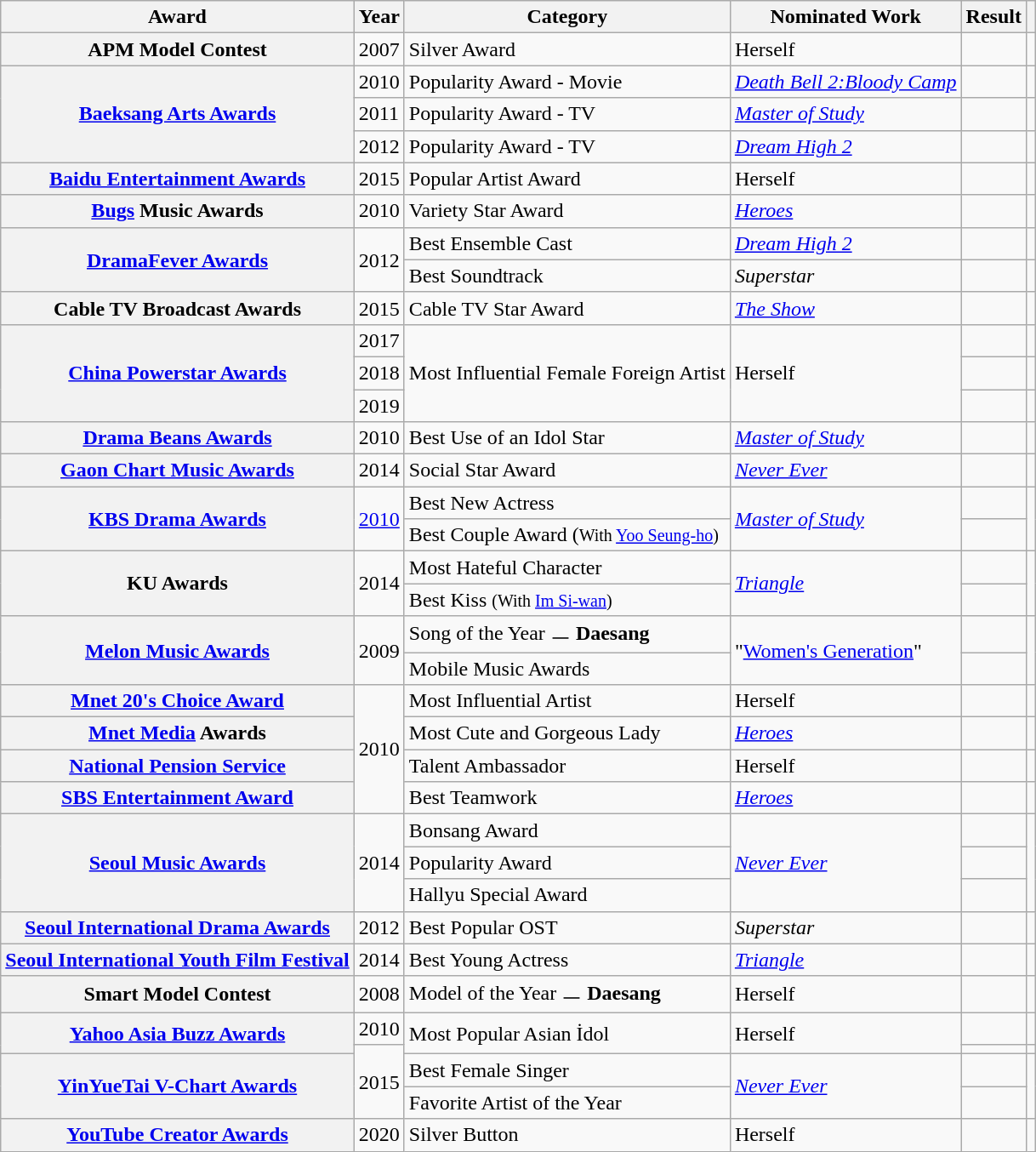<table class="wikitable sortable plainrowheaders">
<tr>
<th>Award</th>
<th>Year</th>
<th>Category</th>
<th>Nominated Work</th>
<th>Result</th>
<th class="unsortable"></th>
</tr>
<tr>
<th scope="row">APM Model Contest</th>
<td>2007</td>
<td>Silver Award</td>
<td>Herself</td>
<td></td>
<td></td>
</tr>
<tr>
<th scope="row" rowspan="3"><a href='#'>Baeksang Arts Awards</a></th>
<td>2010</td>
<td>Popularity Award - Movie</td>
<td><a href='#'><em>Death Bell 2:Bloody Camp</em></a></td>
<td></td>
<td></td>
</tr>
<tr>
<td>2011</td>
<td>Popularity Award - TV</td>
<td><em><a href='#'>Master of Study</a></em></td>
<td></td>
<td></td>
</tr>
<tr>
<td>2012</td>
<td>Popularity Award - TV</td>
<td><em><a href='#'>Dream High 2</a></em></td>
<td></td>
<td></td>
</tr>
<tr>
<th scope="row"><a href='#'>Baidu Entertainment Awards</a></th>
<td>2015</td>
<td>Popular Artist Award</td>
<td Herself>Herself</td>
<td></td>
<td></td>
</tr>
<tr>
<th scope="row"><a href='#'>Bugs</a> Music Awards</th>
<td>2010</td>
<td>Variety Star Award</td>
<td><em><a href='#'>Heroes</a></em></td>
<td></td>
<td></td>
</tr>
<tr>
<th scope="row" rowspan="2"><a href='#'>DramaFever Awards</a></th>
<td rowspan="2">2012</td>
<td>Best Ensemble Cast</td>
<td><em><a href='#'>Dream High 2</a></em></td>
<td></td>
<td></td>
</tr>
<tr>
<td>Best Soundtrack</td>
<td><em>Superstar</em></td>
<td></td>
<td></td>
</tr>
<tr>
<th scope="row">Cable TV Broadcast Awards</th>
<td>2015</td>
<td>Cable TV Star Award</td>
<td><em><a href='#'>The Show</a></em></td>
<td></td>
<td></td>
</tr>
<tr>
<th scope="row" rowspan="3"><a href='#'>China Powerstar Awards</a></th>
<td>2017</td>
<td rowspan="3">Most Influential Female Foreign Artist</td>
<td rowspan="3">Herself</td>
<td></td>
<td></td>
</tr>
<tr>
<td>2018</td>
<td></td>
<td></td>
</tr>
<tr>
<td>2019</td>
<td></td>
<td></td>
</tr>
<tr>
<th scope="row"><a href='#'>Drama Beans Awards</a></th>
<td>2010</td>
<td>Best Use of an Idol Star</td>
<td><em><a href='#'>Master of Study</a></em></td>
<td></td>
<td></td>
</tr>
<tr>
<th scope="row"><a href='#'>Gaon Chart Music Awards</a></th>
<td>2014</td>
<td>Social Star Award</td>
<td><a href='#'><em>Never Ever</em></a></td>
<td></td>
<td></td>
</tr>
<tr>
<th scope="row" rowspan="2"><a href='#'>KBS Drama Awards</a></th>
<td rowspan="2"><a href='#'>2010</a></td>
<td>Best New Actress</td>
<td rowspan="2"><em><a href='#'>Master of Study</a></em></td>
<td></td>
<td rowspan="2"></td>
</tr>
<tr>
<td>Best Couple Award (<small>With <a href='#'>Yoo Seung-ho</a>)</small></td>
<td></td>
</tr>
<tr>
<th scope="row"  rowspan="2">KU Awards</th>
<td rowspan="2">2014</td>
<td>Most Hateful Character</td>
<td rowspan="2"><em><a href='#'>Triangle</a></em></td>
<td></td>
<td rowspan="2"></td>
</tr>
<tr>
<td>Best Kiss <small>(With <a href='#'>Im Si-wan</a>)</small></td>
<td></td>
</tr>
<tr>
<th rowspan="2" scope="row"><a href='#'>Melon Music Awards</a></th>
<td rowspan="2">2009</td>
<td>Song of the Year ㅡ <strong>Daesang</strong></td>
<td rowspan="2">"<a href='#'>Women's Generation</a>"</td>
<td></td>
<td rowspan="2"></td>
</tr>
<tr>
<td>Mobile Music Awards</td>
<td></td>
</tr>
<tr>
<th scope="row"><a href='#'>Mnet 20's Choice Award</a></th>
<td rowspan="4">2010</td>
<td>Most Influential Artist</td>
<td>Herself</td>
<td></td>
<td></td>
</tr>
<tr>
<th scope="row"><a href='#'>Mnet Media</a> Awards</th>
<td>Most Cute and Gorgeous Lady</td>
<td><em><a href='#'>Heroes</a></em></td>
<td></td>
<td></td>
</tr>
<tr>
<th scope="row"><a href='#'>National Pension Service</a></th>
<td>Talent Ambassador</td>
<td Herself>Herself</td>
<td></td>
<td></td>
</tr>
<tr>
<th scope="row"><a href='#'>SBS Entertainment Award</a></th>
<td>Best Teamwork</td>
<td><em><a href='#'>Heroes</a></em></td>
<td></td>
<td></td>
</tr>
<tr>
<th scope="row" rowspan="3"><a href='#'>Seoul Music Awards</a></th>
<td rowspan="3">2014</td>
<td>Bonsang Award</td>
<td rowspan="3"><a href='#'><em>Never Ever</em></a></td>
<td></td>
<td rowspan="3"></td>
</tr>
<tr>
<td>Popularity Award</td>
<td></td>
</tr>
<tr>
<td>Hallyu Special Award</td>
<td></td>
</tr>
<tr>
<th scope="row"><a href='#'>Seoul International Drama Awards</a></th>
<td>2012</td>
<td>Best Popular OST</td>
<td><em>Superstar</em></td>
<td></td>
<td></td>
</tr>
<tr>
<th scope="row"><a href='#'>Seoul International Youth Film Festival</a></th>
<td>2014</td>
<td>Best Young Actress</td>
<td><em><a href='#'>Triangle</a></em></td>
<td></td>
<td></td>
</tr>
<tr>
<th scope="row">Smart Model Contest</th>
<td>2008</td>
<td>Model of the Year ㅡ <strong>Daesang</strong></td>
<td>Herself</td>
<td></td>
<td></td>
</tr>
<tr>
<th rowspan="2" scope="row"><a href='#'>Yahoo Asia Buzz Awards</a></th>
<td>2010</td>
<td rowspan="2">Most Popular Asian İdol</td>
<td rowspan="2">Herself</td>
<td></td>
</tr>
<tr>
<td rowspan="3">2015</td>
<td></td>
<td></td>
</tr>
<tr>
<th rowspan="2" scope="row"><a href='#'>YinYueTai V-Chart Awards</a></th>
<td>Best Female Singer</td>
<td rowspan="2"><em><a href='#'>Never Ever</a></em></td>
<td></td>
<td rowspan="2"></td>
</tr>
<tr>
<td>Favorite Artist of the Year</td>
<td></td>
</tr>
<tr>
<th scope="row"><a href='#'>YouTube Creator Awards</a></th>
<td>2020</td>
<td>Silver Button</td>
<td>Herself</td>
<td></td>
<td></td>
</tr>
</table>
